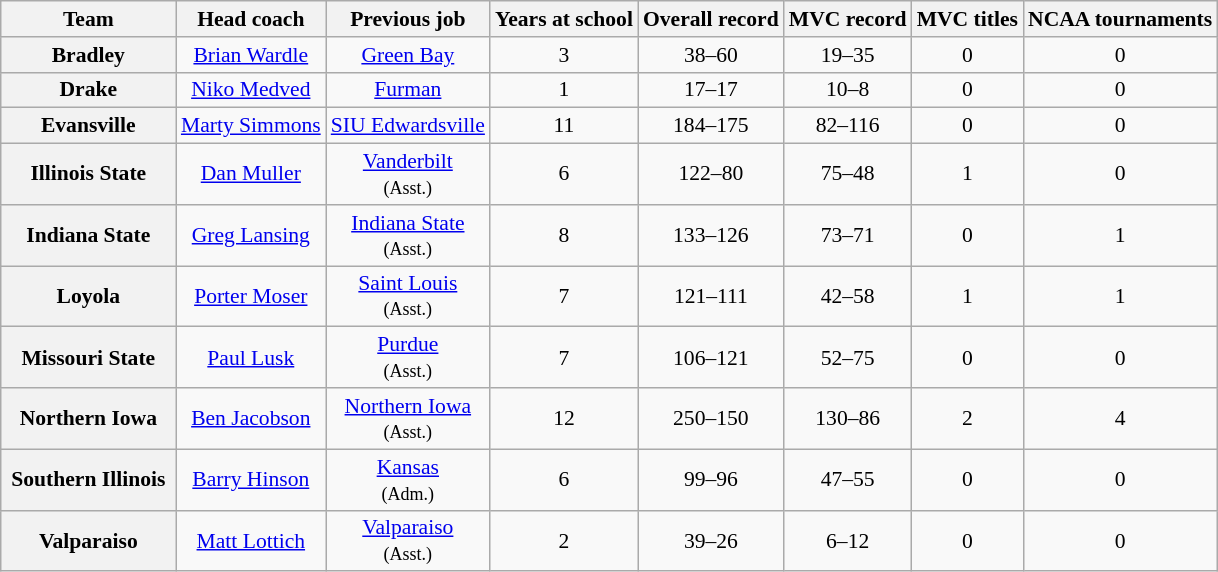<table class="wikitable sortable" style="text-align: center;font-size:90%;">
<tr>
<th width="110">Team</th>
<th>Head coach</th>
<th>Previous job</th>
<th>Years at school</th>
<th>Overall record</th>
<th>MVC record</th>
<th>MVC titles</th>
<th>NCAA tournaments</th>
</tr>
<tr>
<th style=>Bradley</th>
<td><a href='#'>Brian Wardle</a></td>
<td><a href='#'>Green Bay</a></td>
<td>3</td>
<td>38–60</td>
<td>19–35</td>
<td>0</td>
<td>0</td>
</tr>
<tr>
<th style=>Drake</th>
<td><a href='#'>Niko Medved</a></td>
<td><a href='#'>Furman</a></td>
<td>1</td>
<td>17–17</td>
<td>10–8</td>
<td>0</td>
<td>0</td>
</tr>
<tr>
<th style=>Evansville</th>
<td><a href='#'>Marty Simmons</a></td>
<td><a href='#'>SIU Edwardsville</a></td>
<td>11</td>
<td>184–175</td>
<td>82–116</td>
<td>0</td>
<td>0</td>
</tr>
<tr>
<th style=>Illinois State</th>
<td><a href='#'>Dan Muller</a></td>
<td><a href='#'>Vanderbilt</a><br><small>(Asst.)</small></td>
<td>6</td>
<td>122–80</td>
<td>75–48</td>
<td>1</td>
<td>0</td>
</tr>
<tr>
<th style=>Indiana State</th>
<td><a href='#'>Greg Lansing</a></td>
<td><a href='#'>Indiana State</a><br><small>(Asst.)</small></td>
<td>8</td>
<td>133–126</td>
<td>73–71</td>
<td>0</td>
<td>1</td>
</tr>
<tr>
<th style=>Loyola</th>
<td><a href='#'>Porter Moser</a></td>
<td><a href='#'>Saint Louis</a><br><small>(Asst.)</small></td>
<td>7</td>
<td>121–111</td>
<td>42–58</td>
<td>1</td>
<td>1</td>
</tr>
<tr>
<th style=>Missouri State</th>
<td><a href='#'>Paul Lusk</a></td>
<td><a href='#'>Purdue</a><br><small>(Asst.)</small></td>
<td>7</td>
<td>106–121</td>
<td>52–75</td>
<td>0</td>
<td>0</td>
</tr>
<tr>
<th style=>Northern Iowa</th>
<td><a href='#'>Ben Jacobson</a></td>
<td><a href='#'>Northern Iowa</a><br><small>(Asst.)</small></td>
<td>12</td>
<td>250–150</td>
<td>130–86</td>
<td>2</td>
<td>4</td>
</tr>
<tr>
<th style=>Southern Illinois</th>
<td><a href='#'>Barry Hinson</a></td>
<td><a href='#'>Kansas</a><br><small>(Adm.)</small></td>
<td>6</td>
<td>99–96</td>
<td>47–55</td>
<td>0</td>
<td>0</td>
</tr>
<tr>
<th style=>Valparaiso</th>
<td><a href='#'>Matt Lottich</a></td>
<td><a href='#'>Valparaiso</a><br><small>(Asst.)</small></td>
<td>2</td>
<td>39–26</td>
<td>6–12</td>
<td>0</td>
<td>0</td>
</tr>
</table>
